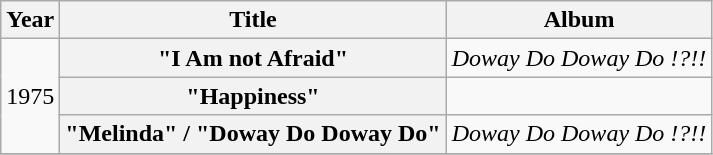<table class="wikitable plainrowheaders" style="text-align:center;">
<tr>
<th>Year</th>
<th>Title</th>
<th>Album</th>
</tr>
<tr>
<td rowspan="3">1975</td>
<th scope="row">"I Am not Afraid"</th>
<td><em>Doway Do Doway Do !?!!</em></td>
</tr>
<tr>
<th scope="row">"Happiness"</th>
<td></td>
</tr>
<tr>
<th scope="row">"Melinda" / "Doway Do Doway Do"</th>
<td><em>Doway Do Doway Do !?!!</em></td>
</tr>
<tr>
</tr>
</table>
